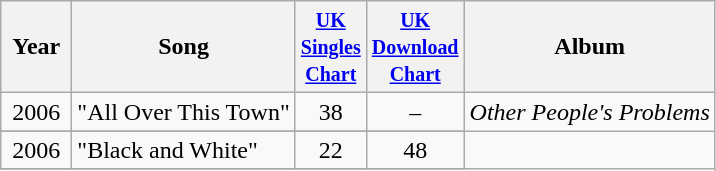<table class="wikitable">
<tr>
<th width="40">Year</th>
<th>Song</th>
<th width="40"><small><a href='#'>UK Singles Chart</a></small></th>
<th width="40"><small><a href='#'>UK Download Chart</a></small></th>
<th>Album</th>
</tr>
<tr>
<td align="center">2006</td>
<td>"All Over This Town"</td>
<td align="center">38</td>
<td align="center">–</td>
<td rowspan=2><em>Other People's Problems</em></td>
</tr>
<tr>
</tr>
<tr>
<td align="center">2006</td>
<td>"Black and White"</td>
<td align="center">22</td>
<td align="center">48</td>
</tr>
<tr>
</tr>
</table>
